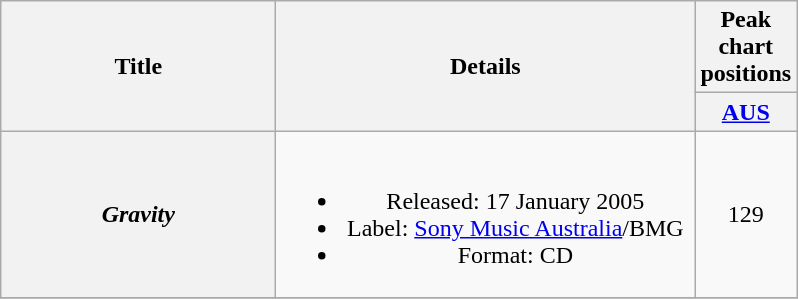<table class="wikitable plainrowheaders" style="text-align:center;" border="1">
<tr>
<th scope="col" style="width:11em;" rowspan="2">Title</th>
<th scope="col" style="width:17em;" rowspan="2">Details</th>
<th scope="col" colspan="1">Peak chart positions</th>
</tr>
<tr>
<th scope="col" style="width:3em;"><a href='#'>AUS</a><br></th>
</tr>
<tr>
<th scope="row"><em>Gravity</em></th>
<td><br><ul><li>Released: 17 January 2005</li><li>Label: <a href='#'>Sony Music Australia</a>/BMG </li><li>Format: CD</li></ul></td>
<td>129</td>
</tr>
<tr>
</tr>
</table>
